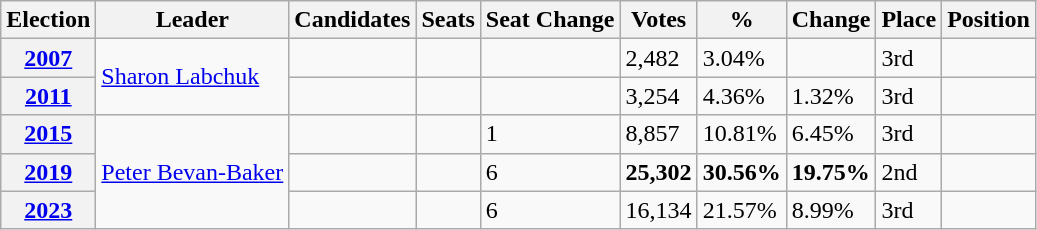<table class="wikitable">
<tr>
<th>Election</th>
<th>Leader</th>
<th>Candidates</th>
<th>Seats</th>
<th>Seat Change</th>
<th>Votes</th>
<th>%</th>
<th>Change</th>
<th>Place</th>
<th>Position</th>
</tr>
<tr>
<th><a href='#'>2007</a></th>
<td rowspan=2><a href='#'>Sharon Labchuk</a></td>
<td></td>
<td></td>
<td></td>
<td>2,482</td>
<td>3.04%</td>
<td></td>
<td> 3rd</td>
<td></td>
</tr>
<tr>
<th><a href='#'>2011</a></th>
<td></td>
<td></td>
<td></td>
<td>3,254</td>
<td>4.36%</td>
<td> 1.32%</td>
<td> 3rd</td>
<td></td>
</tr>
<tr>
<th><a href='#'>2015</a></th>
<td rowspan=3><a href='#'>Peter Bevan-Baker</a></td>
<td></td>
<td></td>
<td> 1</td>
<td>8,857</td>
<td>10.81%</td>
<td> 6.45%</td>
<td> 3rd</td>
<td></td>
</tr>
<tr>
<th><a href='#'>2019</a></th>
<td></td>
<td></td>
<td> 6</td>
<td><strong>25,302</strong></td>
<td><strong>30.56%</strong></td>
<td> <strong>19.75%</strong></td>
<td> 2nd</td>
<td></td>
</tr>
<tr>
<th><a href='#'>2023</a></th>
<td></td>
<td></td>
<td> 6</td>
<td>16,134</td>
<td>21.57%</td>
<td> 8.99%</td>
<td> 3rd</td>
<td></td>
</tr>
</table>
